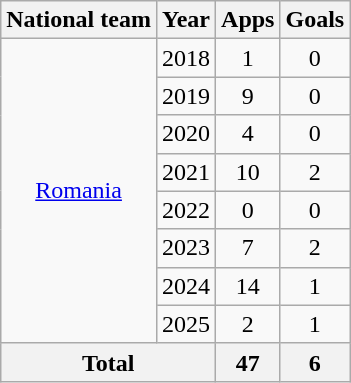<table class="wikitable" style="text-align: center;">
<tr>
<th>National team</th>
<th>Year</th>
<th>Apps</th>
<th>Goals</th>
</tr>
<tr>
<td rowspan="8"><a href='#'>Romania</a></td>
<td>2018</td>
<td>1</td>
<td>0</td>
</tr>
<tr>
<td>2019</td>
<td>9</td>
<td>0</td>
</tr>
<tr>
<td>2020</td>
<td>4</td>
<td>0</td>
</tr>
<tr>
<td>2021</td>
<td>10</td>
<td>2</td>
</tr>
<tr>
<td>2022</td>
<td>0</td>
<td>0</td>
</tr>
<tr>
<td>2023</td>
<td>7</td>
<td>2</td>
</tr>
<tr>
<td>2024</td>
<td>14</td>
<td>1</td>
</tr>
<tr>
<td>2025</td>
<td>2</td>
<td>1</td>
</tr>
<tr>
<th colspan="2">Total</th>
<th>47</th>
<th>6</th>
</tr>
</table>
